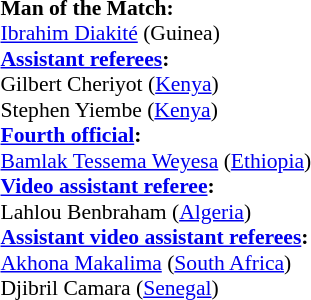<table style="width:100%; font-size:90%;">
<tr>
<td><br><strong>Man of the Match:</strong>
<br><a href='#'>Ibrahim Diakité</a> (Guinea)<br><strong><a href='#'>Assistant referees</a>:</strong>
<br>Gilbert Cheriyot (<a href='#'>Kenya</a>)
<br>Stephen Yiembe (<a href='#'>Kenya</a>)
<br><strong><a href='#'>Fourth official</a>:</strong>
<br><a href='#'>Bamlak Tessema Weyesa</a> (<a href='#'>Ethiopia</a>)
<br><strong><a href='#'>Video assistant referee</a>:</strong>
<br>Lahlou Benbraham (<a href='#'>Algeria</a>)
<br><strong><a href='#'>Assistant video assistant referees</a>:</strong>
<br><a href='#'>Akhona Makalima</a> (<a href='#'>South Africa</a>)
<br>Djibril Camara (<a href='#'>Senegal</a>)</td>
</tr>
</table>
